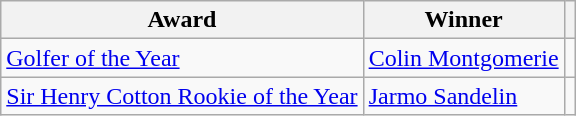<table class="wikitable">
<tr>
<th>Award</th>
<th>Winner</th>
<th></th>
</tr>
<tr>
<td><a href='#'>Golfer of the Year</a></td>
<td> <a href='#'>Colin Montgomerie</a></td>
<td></td>
</tr>
<tr>
<td><a href='#'>Sir Henry Cotton Rookie of the Year</a></td>
<td> <a href='#'>Jarmo Sandelin</a></td>
<td></td>
</tr>
</table>
